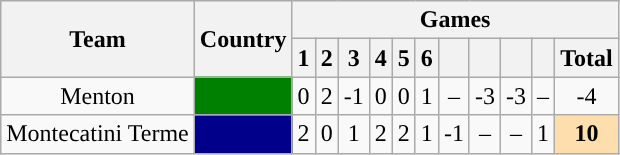<table class="wikitable plainrowheaders" style="text-align:center;">
<tr>
<th rowspan=2>Team</th>
<th rowspan=2>Country</th>
<th colspan=11>Games</th>
</tr>
<tr>
<th>1</th>
<th>2</th>
<th>3</th>
<th>4</th>
<th>5</th>
<th>6</th>
<th></th>
<th></th>
<th></th>
<th></th>
<th>Total</th>
</tr>
<tr>
<td>Menton</td>
<td style="background:green"></td>
<td>0</td>
<td>2</td>
<td>-1</td>
<td>0</td>
<td>0</td>
<td>1</td>
<td>–</td>
<td>-3</td>
<td>-3</td>
<td>–</td>
<td>-4</td>
</tr>
<tr>
<td>Montecatini Terme</td>
<td style="background:darkblue"></td>
<td>2</td>
<td>0</td>
<td>1</td>
<td>2</td>
<td>2</td>
<td>1</td>
<td>-1</td>
<td>–</td>
<td>–</td>
<td>1</td>
<td style="font-weight:bold; background:NavajoWhite;">10</td>
</tr>
</table>
